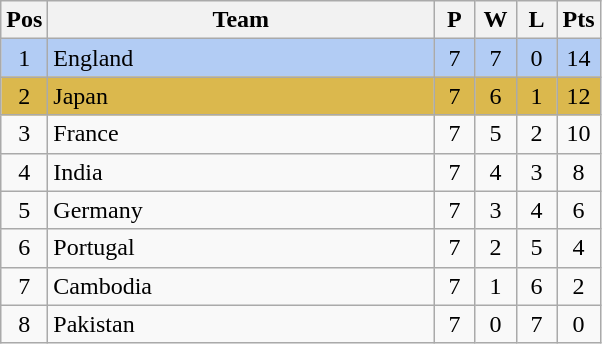<table class="wikitable" style="font-size: 100%">
<tr>
<th width=15>Pos</th>
<th width=250>Team</th>
<th width=20>P</th>
<th width=20>W</th>
<th width=20>L</th>
<th width=20>Pts</th>
</tr>
<tr align=center style="background: #b2ccf4;">
<td>1</td>
<td align="left"> England</td>
<td>7</td>
<td>7</td>
<td>0</td>
<td>14</td>
</tr>
<tr align=center style="background: #DBB84D;">
<td>2</td>
<td align="left"> Japan</td>
<td>7</td>
<td>6</td>
<td>1</td>
<td>12</td>
</tr>
<tr align=center>
<td>3</td>
<td align="left"> France</td>
<td>7</td>
<td>5</td>
<td>2</td>
<td>10</td>
</tr>
<tr align=center>
<td>4</td>
<td align="left"> India</td>
<td>7</td>
<td>4</td>
<td>3</td>
<td>8</td>
</tr>
<tr align=center>
<td>5</td>
<td align="left"> Germany</td>
<td>7</td>
<td>3</td>
<td>4</td>
<td>6</td>
</tr>
<tr align=center>
<td>6</td>
<td align="left"> Portugal</td>
<td>7</td>
<td>2</td>
<td>5</td>
<td>4</td>
</tr>
<tr align=center>
<td>7</td>
<td align="left"> Cambodia</td>
<td>7</td>
<td>1</td>
<td>6</td>
<td>2</td>
</tr>
<tr align=center>
<td>8</td>
<td align="left"> Pakistan</td>
<td>7</td>
<td>0</td>
<td>7</td>
<td>0</td>
</tr>
</table>
